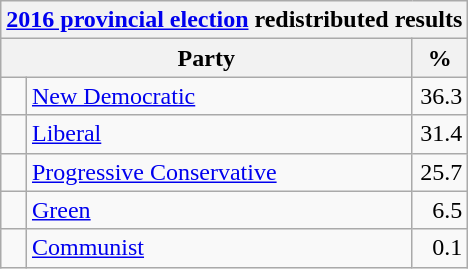<table class="wikitable">
<tr>
<th colspan="4"><a href='#'>2016 provincial election</a> redistributed results</th>
</tr>
<tr>
<th bgcolor="#DDDDFF" width="130px" colspan="2">Party</th>
<th bgcolor="#DDDDFF" width="30px">%</th>
</tr>
<tr>
<td> </td>
<td><a href='#'>New Democratic</a></td>
<td align=right>36.3</td>
</tr>
<tr>
<td> </td>
<td><a href='#'>Liberal</a></td>
<td align=right>31.4</td>
</tr>
<tr>
<td> </td>
<td><a href='#'>Progressive Conservative</a></td>
<td align=right>25.7</td>
</tr>
<tr>
<td> </td>
<td><a href='#'>Green</a></td>
<td align=right>6.5</td>
</tr>
<tr>
<td> </td>
<td><a href='#'>Communist</a></td>
<td align=right>0.1</td>
</tr>
</table>
